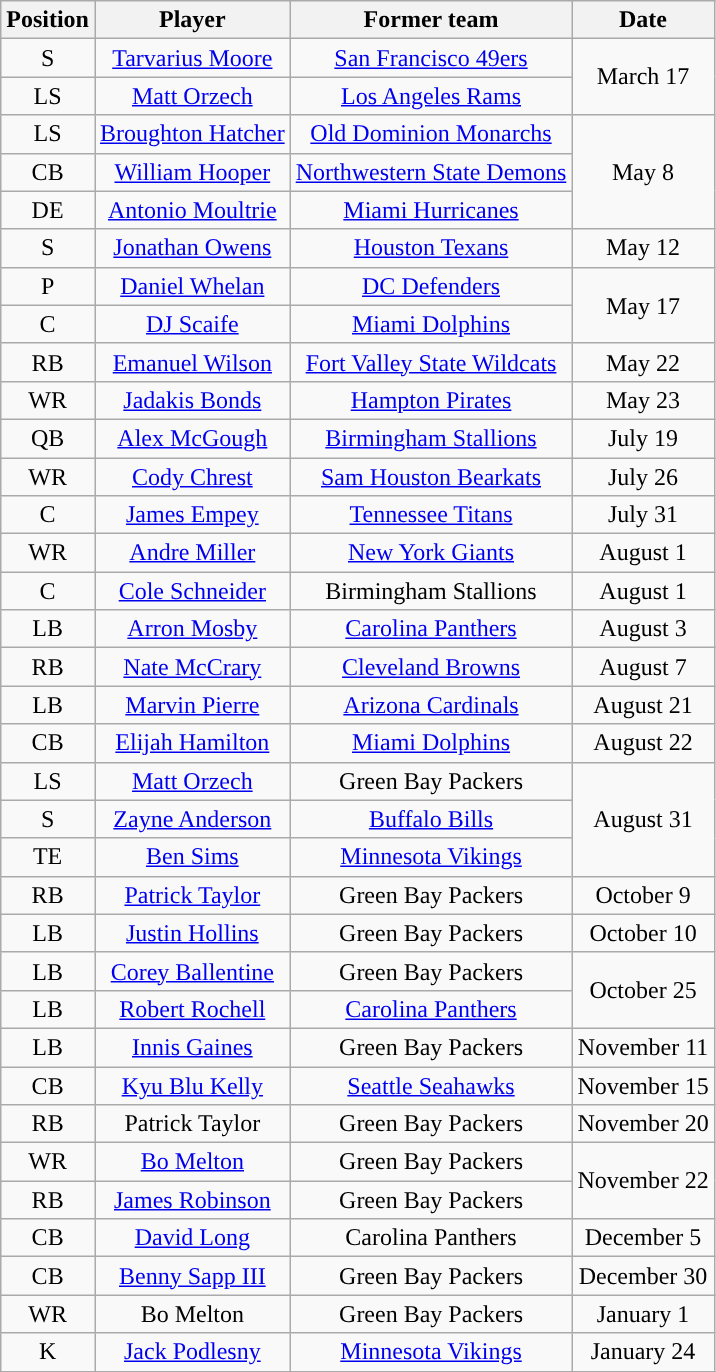<table class="wikitable" style="text-align:center">
<tr>
<th>Position</th>
<th>Player</th>
<th>Former team</th>
<th>Date</th>
</tr>
<tr>
<td>S</td>
<td><a href='#'>Tarvarius Moore</a></td>
<td><a href='#'>San Francisco 49ers</a></td>
<td rowspan=2>March 17</td>
</tr>
<tr>
<td>LS</td>
<td><a href='#'>Matt Orzech</a></td>
<td><a href='#'>Los Angeles Rams</a></td>
</tr>
<tr>
<td>LS</td>
<td><a href='#'>Broughton Hatcher</a></td>
<td><a href='#'>Old Dominion Monarchs</a></td>
<td rowspan=3>May 8</td>
</tr>
<tr>
<td>CB</td>
<td><a href='#'>William Hooper</a></td>
<td><a href='#'>Northwestern State Demons</a></td>
</tr>
<tr>
<td>DE</td>
<td><a href='#'>Antonio Moultrie</a></td>
<td><a href='#'>Miami Hurricanes</a></td>
</tr>
<tr>
<td>S</td>
<td><a href='#'>Jonathan Owens</a></td>
<td><a href='#'>Houston Texans</a></td>
<td>May 12</td>
</tr>
<tr>
<td>P</td>
<td><a href='#'>Daniel Whelan</a></td>
<td><a href='#'>DC Defenders</a></td>
<td rowspan=2>May 17</td>
</tr>
<tr>
<td>C</td>
<td><a href='#'>DJ Scaife</a></td>
<td><a href='#'>Miami Dolphins</a></td>
</tr>
<tr>
<td>RB</td>
<td><a href='#'>Emanuel Wilson</a></td>
<td><a href='#'>Fort Valley State Wildcats</a></td>
<td>May 22</td>
</tr>
<tr>
<td>WR</td>
<td><a href='#'>Jadakis Bonds</a></td>
<td><a href='#'>Hampton Pirates</a></td>
<td>May 23</td>
</tr>
<tr>
<td>QB</td>
<td><a href='#'>Alex McGough</a></td>
<td><a href='#'>Birmingham Stallions</a></td>
<td>July 19</td>
</tr>
<tr>
<td>WR</td>
<td><a href='#'>Cody Chrest</a></td>
<td><a href='#'>Sam Houston Bearkats</a></td>
<td>July 26</td>
</tr>
<tr>
<td>C</td>
<td><a href='#'>James Empey</a></td>
<td><a href='#'>Tennessee Titans</a></td>
<td>July 31</td>
</tr>
<tr>
<td>WR</td>
<td><a href='#'>Andre Miller</a></td>
<td><a href='#'>New York Giants</a></td>
<td>August 1</td>
</tr>
<tr>
<td>C</td>
<td><a href='#'>Cole Schneider</a></td>
<td>Birmingham Stallions</td>
<td>August 1</td>
</tr>
<tr>
<td>LB</td>
<td><a href='#'>Arron Mosby</a></td>
<td><a href='#'>Carolina Panthers</a></td>
<td>August 3</td>
</tr>
<tr>
<td>RB</td>
<td><a href='#'>Nate McCrary</a></td>
<td><a href='#'>Cleveland Browns</a></td>
<td>August 7</td>
</tr>
<tr>
<td>LB</td>
<td><a href='#'>Marvin Pierre</a></td>
<td><a href='#'>Arizona Cardinals</a></td>
<td>August 21</td>
</tr>
<tr>
<td>CB</td>
<td><a href='#'>Elijah Hamilton</a></td>
<td><a href='#'>Miami Dolphins</a></td>
<td>August 22</td>
</tr>
<tr>
<td>LS</td>
<td><a href='#'>Matt Orzech</a></td>
<td>Green Bay Packers</td>
<td rowspan=3>August 31</td>
</tr>
<tr>
<td>S</td>
<td><a href='#'>Zayne Anderson</a></td>
<td><a href='#'>Buffalo Bills</a></td>
</tr>
<tr>
<td>TE</td>
<td><a href='#'>Ben Sims</a></td>
<td><a href='#'>Minnesota Vikings</a></td>
</tr>
<tr>
<td>RB</td>
<td><a href='#'>Patrick Taylor</a></td>
<td>Green Bay Packers</td>
<td>October 9</td>
</tr>
<tr>
<td>LB</td>
<td><a href='#'>Justin Hollins</a></td>
<td>Green Bay Packers</td>
<td>October 10</td>
</tr>
<tr>
<td>LB</td>
<td><a href='#'>Corey Ballentine</a></td>
<td>Green Bay Packers</td>
<td rowspan=2>October 25</td>
</tr>
<tr>
<td>LB</td>
<td><a href='#'>Robert Rochell</a></td>
<td><a href='#'>Carolina Panthers</a></td>
</tr>
<tr>
<td>LB</td>
<td><a href='#'>Innis Gaines</a></td>
<td>Green Bay Packers</td>
<td>November 11</td>
</tr>
<tr>
<td>CB</td>
<td><a href='#'>Kyu Blu Kelly</a></td>
<td><a href='#'>Seattle Seahawks</a></td>
<td>November 15</td>
</tr>
<tr>
<td>RB</td>
<td>Patrick Taylor</td>
<td>Green Bay Packers</td>
<td>November 20</td>
</tr>
<tr>
<td>WR</td>
<td><a href='#'>Bo Melton</a></td>
<td>Green Bay Packers</td>
<td rowspan=2>November 22</td>
</tr>
<tr>
<td>RB</td>
<td><a href='#'>James Robinson</a></td>
<td>Green Bay Packers</td>
</tr>
<tr>
<td>CB</td>
<td><a href='#'>David Long</a></td>
<td>Carolina Panthers</td>
<td>December 5</td>
</tr>
<tr>
<td>CB</td>
<td><a href='#'>Benny Sapp III</a></td>
<td>Green Bay Packers</td>
<td>December 30</td>
</tr>
<tr>
<td>WR</td>
<td>Bo Melton</td>
<td>Green Bay Packers</td>
<td>January 1</td>
</tr>
<tr>
<td>K</td>
<td><a href='#'>Jack Podlesny</a></td>
<td><a href='#'>Minnesota Vikings</a></td>
<td>January 24</td>
</tr>
</table>
